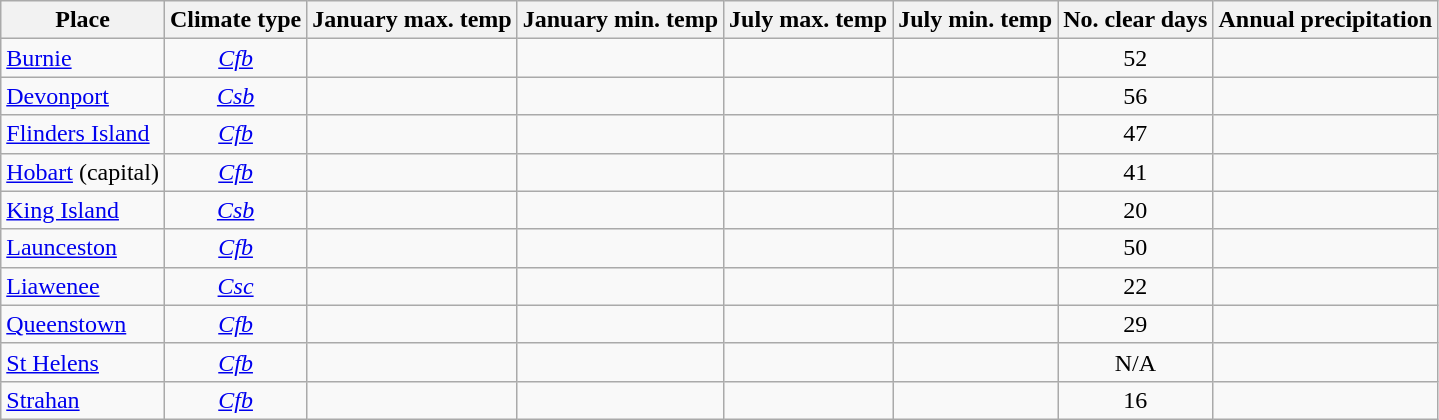<table class="wikitable sortable">
<tr>
<th>Place</th>
<th>Climate type</th>
<th>January max. temp</th>
<th>January min. temp</th>
<th>July max. temp</th>
<th>July min. temp</th>
<th>No. clear days</th>
<th>Annual precipitation</th>
</tr>
<tr>
<td><a href='#'>Burnie</a></td>
<td align=center><a href='#'><em>Cfb</em></a></td>
<td align=center></td>
<td align=center></td>
<td align=center></td>
<td align=center></td>
<td align=center>52</td>
<td align=center></td>
</tr>
<tr>
<td><a href='#'>Devonport</a></td>
<td align=center><a href='#'><em>Csb</em></a></td>
<td align=center></td>
<td align=center></td>
<td align=center></td>
<td align=center></td>
<td align=center>56</td>
<td align=center></td>
</tr>
<tr>
<td><a href='#'>Flinders Island</a></td>
<td align=center><a href='#'><em>Cfb</em></a></td>
<td align=center></td>
<td align=center></td>
<td align=center></td>
<td align=center></td>
<td align=center>47</td>
<td align=center></td>
</tr>
<tr>
<td><a href='#'>Hobart</a> (capital)</td>
<td align=center><a href='#'><em>Cfb</em></a></td>
<td align=center></td>
<td align=center></td>
<td align=center></td>
<td align=center></td>
<td align=center>41</td>
<td align=center></td>
</tr>
<tr>
<td><a href='#'>King Island</a></td>
<td align=center><a href='#'><em>Csb</em></a></td>
<td align=center></td>
<td align=center></td>
<td align=center></td>
<td align=center></td>
<td align=center>20</td>
<td align=center></td>
</tr>
<tr>
<td><a href='#'>Launceston</a></td>
<td align=center><a href='#'><em>Cfb</em></a></td>
<td align=center></td>
<td align=center></td>
<td align=center></td>
<td align=center></td>
<td align=center>50</td>
<td align=center></td>
</tr>
<tr>
<td><a href='#'>Liawenee</a></td>
<td align=center><a href='#'><em>Csc</em></a></td>
<td align=center></td>
<td align=center></td>
<td align=center></td>
<td align=center></td>
<td align=center>22</td>
<td align=center></td>
</tr>
<tr>
<td><a href='#'>Queenstown</a></td>
<td align=center><a href='#'><em>Cfb</em></a></td>
<td align=center></td>
<td align=center></td>
<td align=center></td>
<td align=center></td>
<td align=center>29</td>
<td align=center></td>
</tr>
<tr>
<td><a href='#'>St Helens</a></td>
<td align=center><a href='#'><em>Cfb</em></a></td>
<td align=center></td>
<td align=center></td>
<td align=center></td>
<td align=center></td>
<td align=center>N/A</td>
<td align=center></td>
</tr>
<tr>
<td><a href='#'>Strahan</a></td>
<td align=center><a href='#'><em>Cfb</em></a></td>
<td align=center></td>
<td align=center></td>
<td align=center></td>
<td align=center></td>
<td align=center>16</td>
<td align=center></td>
</tr>
</table>
